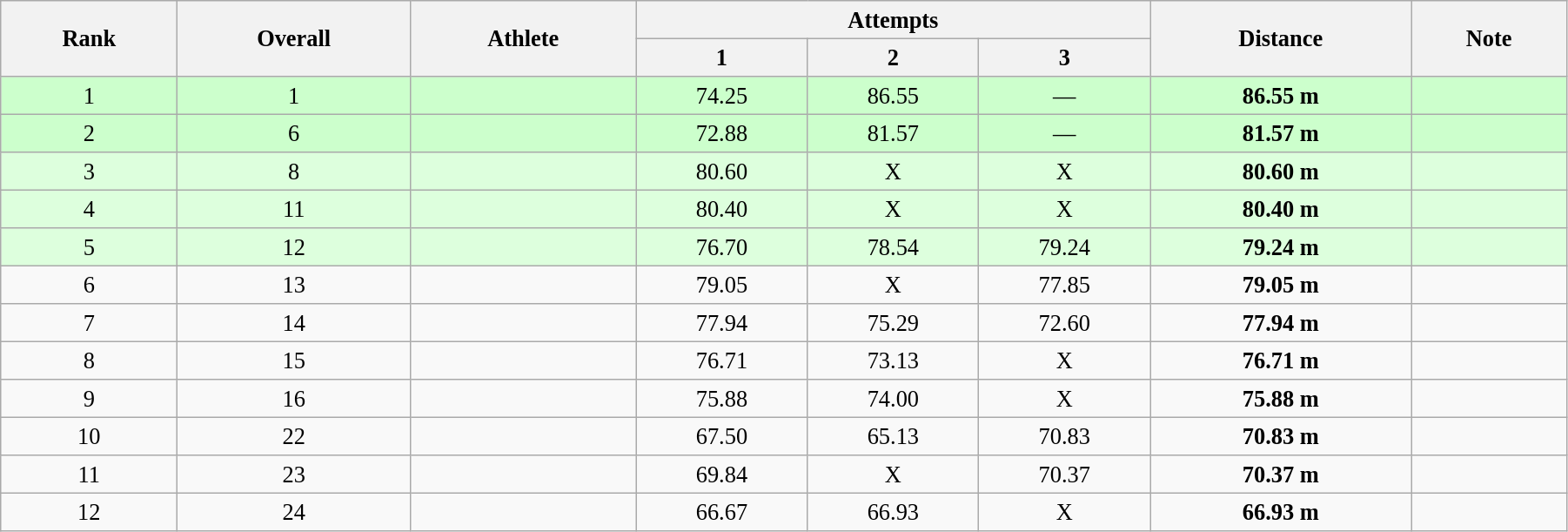<table class="wikitable" style=" text-align:center; font-size:110%;" width="95%">
<tr>
<th rowspan="2">Rank</th>
<th rowspan="2">Overall</th>
<th rowspan="2">Athlete</th>
<th colspan="3">Attempts</th>
<th rowspan="2">Distance</th>
<th rowspan="2">Note</th>
</tr>
<tr>
<th>1</th>
<th>2</th>
<th>3</th>
</tr>
<tr style="background:#ccffcc;">
<td>1</td>
<td>1</td>
<td align=left></td>
<td>74.25</td>
<td>86.55</td>
<td>—</td>
<td><strong>86.55 m </strong></td>
<td></td>
</tr>
<tr style="background:#ccffcc;">
<td>2</td>
<td>6</td>
<td align=left></td>
<td>72.88</td>
<td>81.57</td>
<td>—</td>
<td><strong>81.57 m </strong></td>
<td></td>
</tr>
<tr style="background:#ddffdd;">
<td>3</td>
<td>8</td>
<td align=left></td>
<td>80.60</td>
<td>X</td>
<td>X</td>
<td><strong>80.60 m </strong></td>
<td></td>
</tr>
<tr style="background:#ddffdd;">
<td>4</td>
<td>11</td>
<td align=left></td>
<td>80.40</td>
<td>X</td>
<td>X</td>
<td><strong>80.40 m </strong></td>
<td></td>
</tr>
<tr style="background:#ddffdd;">
<td>5</td>
<td>12</td>
<td align=left></td>
<td>76.70</td>
<td>78.54</td>
<td>79.24</td>
<td><strong>79.24 m</strong></td>
<td></td>
</tr>
<tr>
<td>6</td>
<td>13</td>
<td align=left></td>
<td>79.05</td>
<td>X</td>
<td>77.85</td>
<td><strong>79.05 m</strong></td>
<td></td>
</tr>
<tr>
<td>7</td>
<td>14</td>
<td align=left></td>
<td>77.94</td>
<td>75.29</td>
<td>72.60</td>
<td><strong>77.94 m </strong></td>
<td></td>
</tr>
<tr>
<td>8</td>
<td>15</td>
<td align=left></td>
<td>76.71</td>
<td>73.13</td>
<td>X</td>
<td><strong>76.71 m </strong></td>
<td></td>
</tr>
<tr>
<td>9</td>
<td>16</td>
<td align=left></td>
<td>75.88</td>
<td>74.00</td>
<td>X</td>
<td><strong>75.88 m </strong></td>
<td></td>
</tr>
<tr>
<td>10</td>
<td>22</td>
<td align=left></td>
<td>67.50</td>
<td>65.13</td>
<td>70.83</td>
<td><strong>70.83 m </strong></td>
<td></td>
</tr>
<tr>
<td>11</td>
<td>23</td>
<td align=left></td>
<td>69.84</td>
<td>X</td>
<td>70.37</td>
<td><strong>70.37 m </strong></td>
<td></td>
</tr>
<tr>
<td>12</td>
<td>24</td>
<td align=left></td>
<td>66.67</td>
<td>66.93</td>
<td>X</td>
<td><strong>66.93 m </strong></td>
<td></td>
</tr>
</table>
